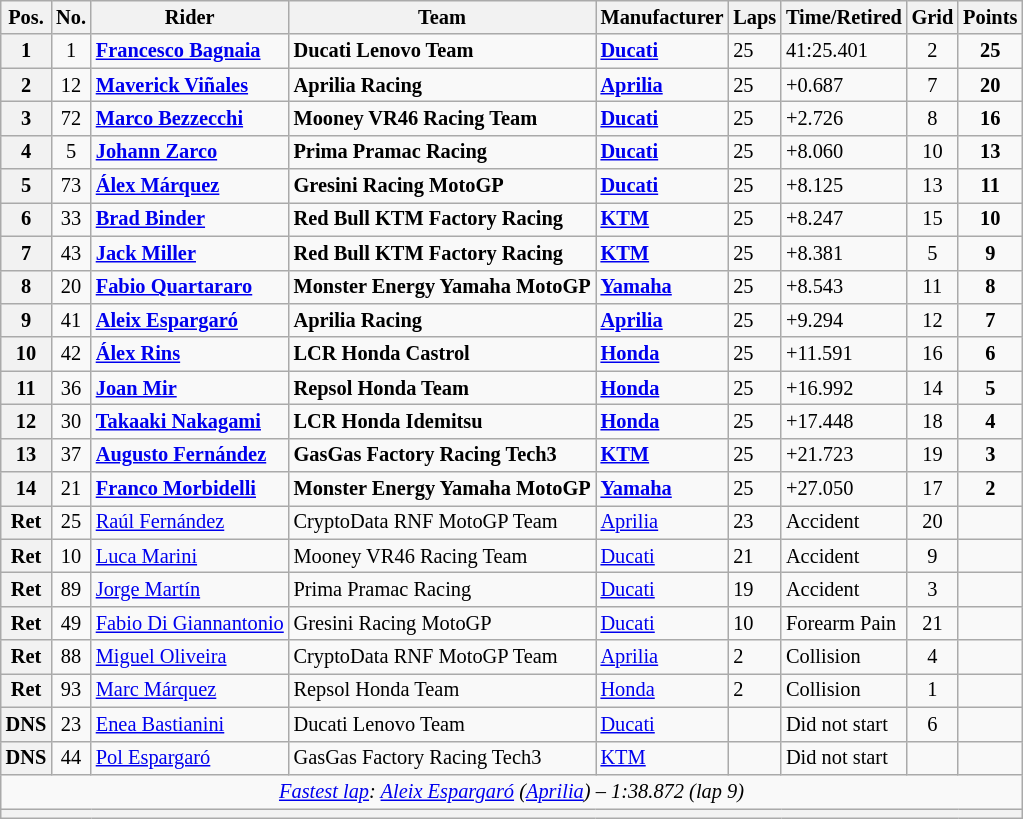<table class="wikitable" style="font-size: 85%;">
<tr>
<th>Pos.</th>
<th>No.</th>
<th>Rider</th>
<th>Team</th>
<th>Manufacturer</th>
<th>Laps</th>
<th>Time/Retired</th>
<th>Grid</th>
<th>Points</th>
</tr>
<tr>
<th scope="row">1</th>
<td align="center">1</td>
<td> <strong><a href='#'>Francesco Bagnaia</a></strong></td>
<td><strong>Ducati Lenovo Team</strong></td>
<td><strong><a href='#'>Ducati</a></strong></td>
<td>25</td>
<td>41:25.401</td>
<td align="center">2</td>
<td align="center"><strong>25</strong></td>
</tr>
<tr>
<th scope="row">2</th>
<td align="center">12</td>
<td> <strong><a href='#'>Maverick Viñales</a></strong></td>
<td><strong>Aprilia Racing</strong></td>
<td><strong><a href='#'>Aprilia</a></strong></td>
<td>25</td>
<td>+0.687</td>
<td align="center">7</td>
<td align="center"><strong>20</strong></td>
</tr>
<tr>
<th scope="row">3</th>
<td align="center">72</td>
<td> <strong><a href='#'>Marco Bezzecchi</a></strong></td>
<td><strong>Mooney VR46 Racing Team</strong></td>
<td><strong><a href='#'>Ducati</a></strong></td>
<td>25</td>
<td>+2.726</td>
<td align="center">8</td>
<td align="center"><strong>16</strong></td>
</tr>
<tr>
<th scope="row">4</th>
<td align="center">5</td>
<td> <strong><a href='#'>Johann Zarco</a></strong></td>
<td><strong>Prima Pramac Racing</strong></td>
<td><strong><a href='#'>Ducati</a></strong></td>
<td>25</td>
<td>+8.060</td>
<td align="center">10</td>
<td align="center"><strong>13</strong></td>
</tr>
<tr>
<th scope="row">5</th>
<td align="center">73</td>
<td> <strong><a href='#'>Álex Márquez</a></strong></td>
<td><strong>Gresini Racing MotoGP</strong></td>
<td><strong><a href='#'>Ducati</a></strong></td>
<td>25</td>
<td>+8.125</td>
<td align="center">13</td>
<td align="center"><strong>11</strong></td>
</tr>
<tr>
<th scope="row">6</th>
<td align="center">33</td>
<td> <strong><a href='#'>Brad Binder</a></strong></td>
<td><strong>Red Bull KTM Factory Racing</strong></td>
<td><strong><a href='#'>KTM</a></strong></td>
<td>25</td>
<td>+8.247</td>
<td align="center">15</td>
<td align="center"><strong>10</strong></td>
</tr>
<tr>
<th scope="row">7</th>
<td align="center">43</td>
<td> <strong><a href='#'>Jack Miller</a></strong></td>
<td><strong>Red Bull KTM Factory Racing</strong></td>
<td><strong><a href='#'>KTM</a></strong></td>
<td>25</td>
<td>+8.381</td>
<td align="center">5</td>
<td align="center"><strong>9</strong></td>
</tr>
<tr>
<th scope="row">8</th>
<td align="center">20</td>
<td> <strong><a href='#'>Fabio Quartararo</a></strong></td>
<td><strong>Monster Energy Yamaha MotoGP</strong></td>
<td><strong><a href='#'>Yamaha</a></strong></td>
<td>25</td>
<td>+8.543</td>
<td align="center">11</td>
<td align="center"><strong>8</strong></td>
</tr>
<tr>
<th scope="row">9</th>
<td align="center">41</td>
<td> <strong><a href='#'>Aleix Espargaró</a></strong></td>
<td><strong>Aprilia Racing</strong></td>
<td><strong><a href='#'>Aprilia</a></strong></td>
<td>25</td>
<td>+9.294</td>
<td align="center">12</td>
<td align="center"><strong>7</strong></td>
</tr>
<tr>
<th scope="row">10</th>
<td align="center">42</td>
<td> <strong><a href='#'>Álex Rins</a></strong></td>
<td><strong>LCR Honda Castrol</strong></td>
<td><strong><a href='#'>Honda</a></strong></td>
<td>25</td>
<td>+11.591</td>
<td align="center">16</td>
<td align="center"><strong>6</strong></td>
</tr>
<tr>
<th scope="row">11</th>
<td align="center">36</td>
<td> <strong><a href='#'>Joan Mir</a></strong></td>
<td><strong>Repsol Honda Team</strong></td>
<td><strong><a href='#'>Honda</a></strong></td>
<td>25</td>
<td>+16.992</td>
<td align="center">14</td>
<td align="center"><strong>5</strong></td>
</tr>
<tr>
<th scope="row">12</th>
<td align="center">30</td>
<td> <strong><a href='#'>Takaaki Nakagami</a></strong></td>
<td><strong>LCR Honda Idemitsu</strong></td>
<td><strong><a href='#'>Honda</a></strong></td>
<td>25</td>
<td>+17.448</td>
<td align="center">18</td>
<td align="center"><strong>4</strong></td>
</tr>
<tr>
<th scope="row">13</th>
<td align="center">37</td>
<td> <strong><a href='#'>Augusto Fernández</a></strong></td>
<td><strong>GasGas Factory Racing Tech3</strong></td>
<td><strong><a href='#'>KTM</a></strong></td>
<td>25</td>
<td>+21.723</td>
<td align="center">19</td>
<td align="center"><strong>3</strong></td>
</tr>
<tr>
<th scope="row">14</th>
<td align="center">21</td>
<td> <strong><a href='#'>Franco Morbidelli</a></strong></td>
<td><strong>Monster Energy Yamaha MotoGP</strong></td>
<td><strong><a href='#'>Yamaha</a></strong></td>
<td>25</td>
<td>+27.050</td>
<td align="center">17</td>
<td align="center"><strong>2</strong></td>
</tr>
<tr>
<th scope="row">Ret</th>
<td align="center">25</td>
<td> <a href='#'>Raúl Fernández</a></td>
<td>CryptoData RNF MotoGP Team</td>
<td><a href='#'>Aprilia</a></td>
<td>23</td>
<td>Accident</td>
<td align="center">20</td>
<td align="center"></td>
</tr>
<tr>
<th scope="row">Ret</th>
<td align="center">10</td>
<td> <a href='#'>Luca Marini</a></td>
<td>Mooney VR46 Racing Team</td>
<td><a href='#'>Ducati</a></td>
<td>21</td>
<td>Accident</td>
<td align="center">9</td>
<td></td>
</tr>
<tr>
<th scope="row">Ret</th>
<td align="center">89</td>
<td> <a href='#'>Jorge Martín</a></td>
<td>Prima Pramac Racing</td>
<td><a href='#'>Ducati</a></td>
<td>19</td>
<td>Accident</td>
<td align="center">3</td>
<td align="center"></td>
</tr>
<tr>
<th scope="row">Ret</th>
<td align="center">49</td>
<td> <a href='#'>Fabio Di Giannantonio</a></td>
<td>Gresini Racing MotoGP</td>
<td><a href='#'>Ducati</a></td>
<td>10</td>
<td>Forearm Pain</td>
<td align="center">21</td>
<td></td>
</tr>
<tr>
<th scope="row">Ret</th>
<td align="center">88</td>
<td> <a href='#'>Miguel Oliveira</a></td>
<td>CryptoData RNF MotoGP Team</td>
<td><a href='#'>Aprilia</a></td>
<td>2</td>
<td>Collision</td>
<td align="center">4</td>
<td align="center"></td>
</tr>
<tr>
<th scope="row">Ret</th>
<td align="center">93</td>
<td> <a href='#'>Marc Márquez</a></td>
<td>Repsol Honda Team</td>
<td><a href='#'>Honda</a></td>
<td>2</td>
<td>Collision</td>
<td align="center">1</td>
<td align="center"></td>
</tr>
<tr>
<th scope="row">DNS</th>
<td align="center">23</td>
<td> <a href='#'>Enea Bastianini</a></td>
<td>Ducati Lenovo Team</td>
<td><a href='#'>Ducati</a></td>
<td></td>
<td>Did not start</td>
<td align="center">6</td>
<td></td>
</tr>
<tr>
<th scope="row">DNS</th>
<td align="center">44</td>
<td> <a href='#'>Pol Espargaró</a></td>
<td>GasGas Factory Racing Tech3</td>
<td><a href='#'>KTM</a></td>
<td></td>
<td>Did not start</td>
<td align="center"></td>
<td align="center"></td>
</tr>
<tr class="sortbottom">
<td colspan="9" style="text-align:center"><em><a href='#'>Fastest lap</a>:  <a href='#'>Aleix Espargaró</a> (<a href='#'>Aprilia</a>) – 1:38.872 (lap 9)</em></td>
</tr>
<tr>
<th colspan=9></th>
</tr>
</table>
